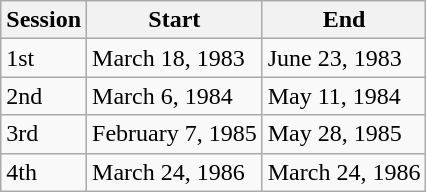<table class="wikitable">
<tr>
<th>Session</th>
<th>Start</th>
<th>End</th>
</tr>
<tr>
<td>1st</td>
<td>March 18, 1983</td>
<td>June 23, 1983</td>
</tr>
<tr>
<td>2nd</td>
<td>March 6, 1984</td>
<td>May 11, 1984</td>
</tr>
<tr>
<td>3rd</td>
<td>February 7, 1985</td>
<td>May 28, 1985</td>
</tr>
<tr>
<td>4th</td>
<td>March 24, 1986</td>
<td>March 24, 1986</td>
</tr>
</table>
